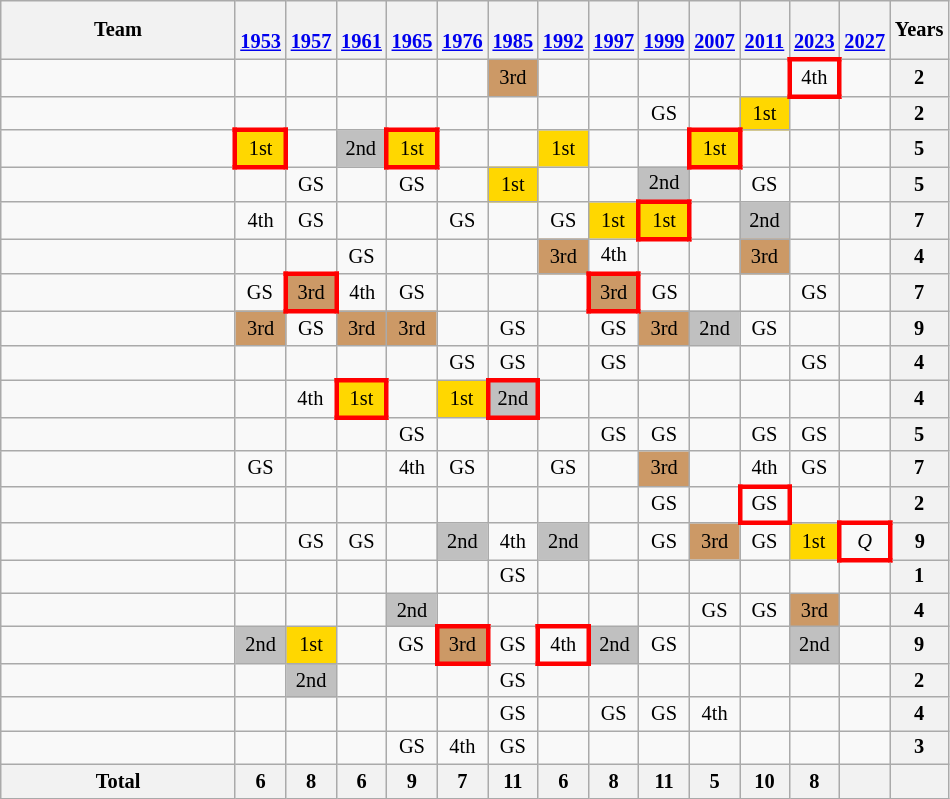<table class="wikitable" style="text-align:center; font-size:85%">
<tr>
<th width=150>Team</th>
<th><br><a href='#'>1953</a></th>
<th><br><a href='#'>1957</a></th>
<th><br><a href='#'>1961</a></th>
<th><br><a href='#'>1965</a></th>
<th><br><a href='#'>1976</a></th>
<th><br><a href='#'>1985</a></th>
<th><br><a href='#'>1992</a></th>
<th><br><a href='#'>1997</a></th>
<th><br><a href='#'>1999</a></th>
<th><br><a href='#'>2007</a></th>
<th><br><a href='#'>2011</a></th>
<th><br><a href='#'>2023</a></th>
<th><br><a href='#'>2027</a></th>
<th>Years</th>
</tr>
<tr>
<td align=left></td>
<td></td>
<td></td>
<td></td>
<td></td>
<td></td>
<td bgcolor=#cc9966>3rd</td>
<td></td>
<td></td>
<td></td>
<td></td>
<td></td>
<td style="border: 3px solid red">4th</td>
<td></td>
<th>2</th>
</tr>
<tr>
<td align=left></td>
<td></td>
<td></td>
<td></td>
<td></td>
<td></td>
<td></td>
<td></td>
<td></td>
<td>GS</td>
<td></td>
<td bgcolor=Gold>1st</td>
<td></td>
<td></td>
<th>2</th>
</tr>
<tr>
<td align=left></td>
<td style="border: 3px solid red" bgcolor=Gold>1st</td>
<td></td>
<td bgcolor=Silver>2nd</td>
<td style="border: 3px solid red" bgcolor=Gold>1st</td>
<td></td>
<td></td>
<td bgcolor=Gold>1st</td>
<td></td>
<td></td>
<td style="border: 3px solid red" bgcolor=Gold>1st</td>
<td></td>
<td></td>
<td></td>
<th>5</th>
</tr>
<tr>
<td align=left></td>
<td></td>
<td>GS</td>
<td></td>
<td>GS</td>
<td></td>
<td bgcolor=Gold>1st</td>
<td></td>
<td></td>
<td bgcolor=Silver>2nd</td>
<td></td>
<td>GS</td>
<td></td>
<td></td>
<th>5</th>
</tr>
<tr>
<td align=left></td>
<td>4th</td>
<td>GS</td>
<td></td>
<td></td>
<td>GS</td>
<td></td>
<td>GS</td>
<td bgcolor=Gold>1st</td>
<td style="border: 3px solid red" bgcolor=Gold>1st</td>
<td></td>
<td bgcolor=Silver>2nd</td>
<td></td>
<td></td>
<th>7</th>
</tr>
<tr>
<td align=left></td>
<td></td>
<td></td>
<td>GS</td>
<td></td>
<td></td>
<td></td>
<td bgcolor=#cc9966>3rd</td>
<td>4th</td>
<td></td>
<td></td>
<td bgcolor=#cc9966>3rd</td>
<td></td>
<td></td>
<th>4</th>
</tr>
<tr>
<td align=left></td>
<td>GS</td>
<td style="border: 3px solid red" bgcolor=#cc9966>3rd</td>
<td>4th</td>
<td>GS</td>
<td></td>
<td></td>
<td></td>
<td style="border: 3px solid red" bgcolor=#cc9966>3rd</td>
<td>GS</td>
<td></td>
<td></td>
<td>GS</td>
<td></td>
<th>7</th>
</tr>
<tr>
<td align=left></td>
<td bgcolor=#cc9966>3rd</td>
<td>GS</td>
<td bgcolor=#cc9966>3rd</td>
<td bgcolor=#cc9966>3rd</td>
<td></td>
<td>GS</td>
<td></td>
<td>GS</td>
<td bgcolor=#cc9966>3rd</td>
<td bgcolor=Silver>2nd</td>
<td>GS</td>
<td></td>
<td></td>
<th>9</th>
</tr>
<tr>
<td align=left></td>
<td></td>
<td></td>
<td></td>
<td></td>
<td>GS</td>
<td>GS</td>
<td></td>
<td>GS</td>
<td></td>
<td></td>
<td></td>
<td>GS</td>
<td></td>
<th>4</th>
</tr>
<tr>
<td align=left></td>
<td></td>
<td>4th</td>
<td style="border: 3px solid red" bgcolor=Gold>1st</td>
<td></td>
<td bgcolor=Gold>1st</td>
<td style="border: 3px solid red" bgcolor=Silver>2nd</td>
<td></td>
<td></td>
<td></td>
<td></td>
<td></td>
<td></td>
<td></td>
<th>4</th>
</tr>
<tr>
<td align=left></td>
<td></td>
<td></td>
<td></td>
<td>GS</td>
<td></td>
<td></td>
<td></td>
<td>GS</td>
<td>GS</td>
<td></td>
<td>GS</td>
<td>GS</td>
<td></td>
<th>5</th>
</tr>
<tr>
<td align=left></td>
<td>GS</td>
<td></td>
<td></td>
<td>4th</td>
<td>GS</td>
<td></td>
<td>GS</td>
<td></td>
<td bgcolor=#cc9966>3rd</td>
<td></td>
<td>4th</td>
<td>GS</td>
<td></td>
<th>7</th>
</tr>
<tr>
<td align=left></td>
<td></td>
<td></td>
<td></td>
<td></td>
<td></td>
<td></td>
<td></td>
<td></td>
<td>GS</td>
<td></td>
<td style="border: 3px solid red">GS</td>
<td></td>
<td></td>
<th>2</th>
</tr>
<tr>
<td align=left></td>
<td></td>
<td>GS</td>
<td>GS</td>
<td></td>
<td bgcolor=Silver>2nd</td>
<td>4th</td>
<td bgcolor=Silver>2nd</td>
<td></td>
<td>GS</td>
<td bgcolor=#cc9966>3rd</td>
<td>GS</td>
<td bgcolor=Gold>1st</td>
<td style="border: 3px solid red"><em>Q</em></td>
<th>9</th>
</tr>
<tr>
<td align=left></td>
<td></td>
<td></td>
<td></td>
<td></td>
<td></td>
<td>GS</td>
<td></td>
<td></td>
<td></td>
<td></td>
<td></td>
<td></td>
<td></td>
<th>1</th>
</tr>
<tr>
<td align=left></td>
<td></td>
<td></td>
<td></td>
<td bgcolor=Silver>2nd</td>
<td></td>
<td></td>
<td></td>
<td></td>
<td></td>
<td>GS</td>
<td>GS</td>
<td bgcolor=#cc9966>3rd</td>
<td></td>
<th>4</th>
</tr>
<tr>
<td align=left></td>
<td bgcolor=Silver>2nd</td>
<td bgcolor=Gold>1st</td>
<td></td>
<td>GS</td>
<td style="border: 3px solid red" bgcolor=#cc9966>3rd</td>
<td>GS</td>
<td style="border: 3px solid red">4th</td>
<td bgcolor=Silver>2nd</td>
<td>GS</td>
<td></td>
<td></td>
<td bgcolor=Silver>2nd</td>
<td></td>
<th>9</th>
</tr>
<tr>
<td align=left></td>
<td></td>
<td bgcolor=Silver>2nd</td>
<td></td>
<td></td>
<td></td>
<td>GS</td>
<td></td>
<td></td>
<td></td>
<td></td>
<td></td>
<td></td>
<td></td>
<th>2</th>
</tr>
<tr>
<td align=left></td>
<td></td>
<td></td>
<td></td>
<td></td>
<td></td>
<td>GS</td>
<td></td>
<td>GS</td>
<td>GS</td>
<td>4th</td>
<td></td>
<td></td>
<td></td>
<th>4</th>
</tr>
<tr>
<td align=left></td>
<td></td>
<td></td>
<td></td>
<td>GS</td>
<td>4th</td>
<td>GS</td>
<td></td>
<td></td>
<td></td>
<td></td>
<td></td>
<td></td>
<td></td>
<th>3</th>
</tr>
<tr>
<th>Total</th>
<th>6</th>
<th>8</th>
<th>6</th>
<th>9</th>
<th>7</th>
<th>11</th>
<th>6</th>
<th>8</th>
<th>11</th>
<th>5</th>
<th>10</th>
<th>8</th>
<th></th>
<th></th>
</tr>
</table>
